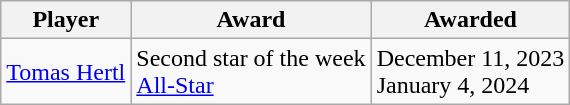<table class="wikitable sortable">
<tr>
<th>Player</th>
<th>Award</th>
<th>Awarded</th>
</tr>
<tr>
<td><a href='#'>Tomas Hertl</a></td>
<td>Second star of the week<br><a href='#'>All-Star</a></td>
<td>December 11, 2023<br>January 4, 2024</td>
</tr>
</table>
